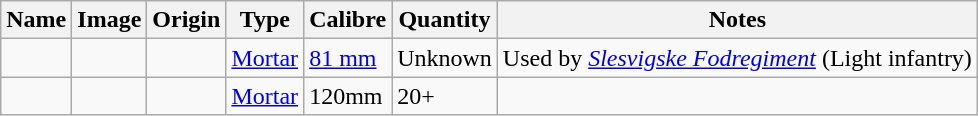<table class="wikitable sortable">
<tr>
<th>Name</th>
<th>Image</th>
<th>Origin</th>
<th>Type</th>
<th>Calibre</th>
<th>Quantity</th>
<th>Notes</th>
</tr>
<tr>
<td></td>
<td></td>
<td></td>
<td><a href='#'>Mortar</a></td>
<td><a href='#'>81 mm</a></td>
<td>Unknown</td>
<td>Used by <em><a href='#'>Slesvigske Fodregiment</a></em> (Light infantry)</td>
</tr>
<tr>
<td></td>
<td></td>
<td></td>
<td><a href='#'>Mortar</a></td>
<td>120mm</td>
<td>20+ </td>
<td></td>
</tr>
</table>
